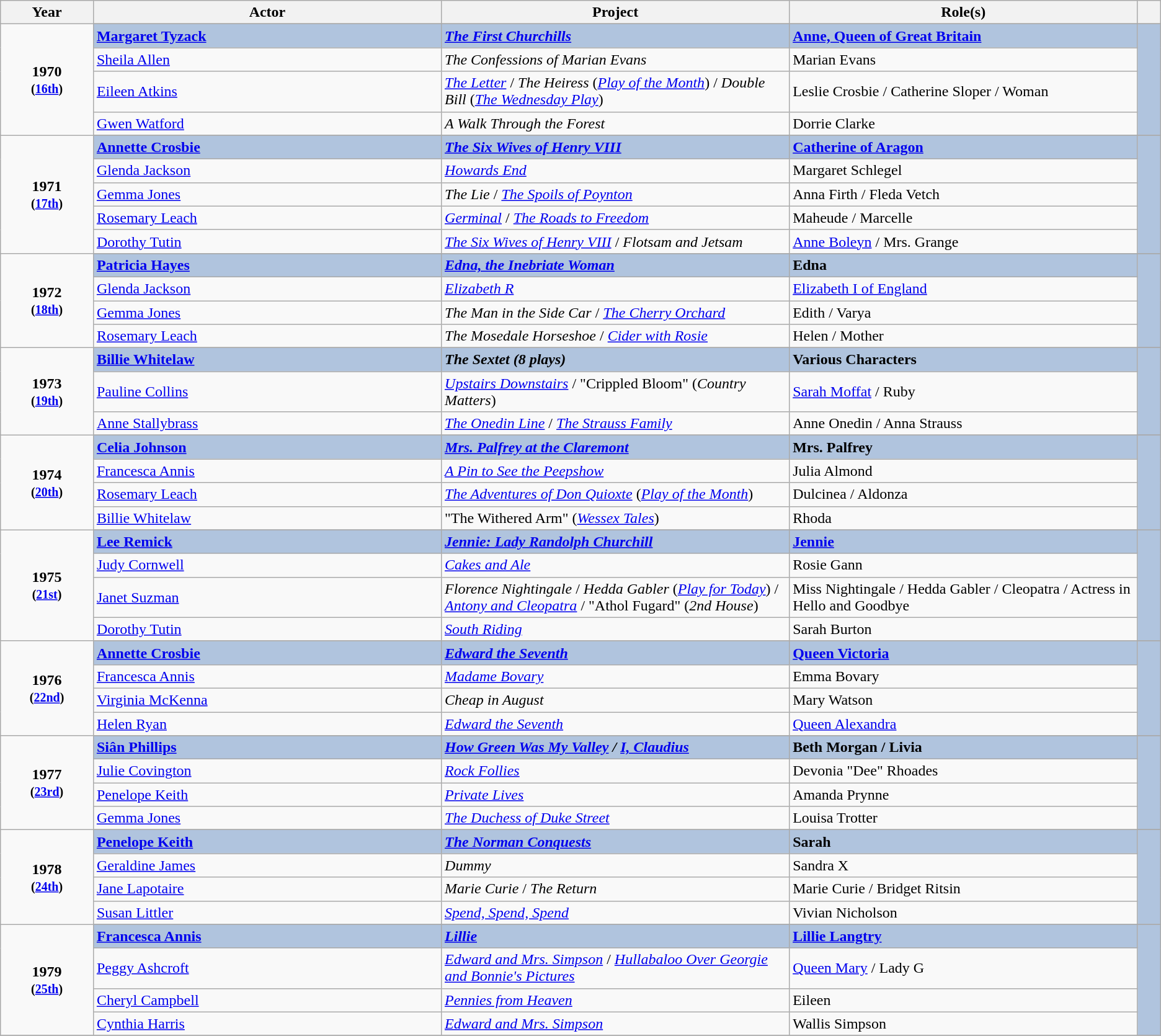<table class="wikitable sortable">
<tr>
<th scope="col" style="width:8%;">Year</th>
<th scope="col" style="width:30%;">Actor</th>
<th scope="col" style="width:30%;">Project</th>
<th scope="col" style="width:30%;">Role(s)</th>
<th scope="col" style="width:2%;" class="unsortable"></th>
</tr>
<tr>
<td rowspan=5 style="text-align:center"><strong>1970 <small> <br>(<a href='#'>16th</a>)<br> </small> </strong></td>
</tr>
<tr style="background:#B0C4DE;">
<td><strong><a href='#'>Margaret Tyzack</a></strong></td>
<td><strong><em><a href='#'>The First Churchills</a></em></strong></td>
<td><strong><a href='#'>Anne, Queen of Great Britain</a></strong></td>
<td rowspan=4></td>
</tr>
<tr>
<td><a href='#'>Sheila Allen</a></td>
<td><em>The Confessions of Marian Evans</em></td>
<td>Marian Evans</td>
</tr>
<tr>
<td><a href='#'>Eileen Atkins</a></td>
<td><em><a href='#'>The Letter</a></em> / <em>The Heiress</em> (<em><a href='#'>Play of the Month</a></em>) / <em>Double Bill</em> (<em><a href='#'>The Wednesday Play</a></em>)</td>
<td>Leslie Crosbie / Catherine Sloper / Woman</td>
</tr>
<tr>
<td><a href='#'>Gwen Watford</a></td>
<td><em>A Walk Through the Forest</em></td>
<td>Dorrie Clarke</td>
</tr>
<tr>
<td rowspan=6 style="text-align:center"><strong>1971 <small> <br>(<a href='#'>17th</a>)<br> </small> </strong></td>
</tr>
<tr style="background:#B0C4DE;">
<td><strong><a href='#'>Annette Crosbie</a></strong></td>
<td><strong><em><a href='#'>The Six Wives of Henry VIII</a></em></strong></td>
<td><strong><a href='#'>Catherine of Aragon</a></strong></td>
<td rowspan=5></td>
</tr>
<tr>
<td><a href='#'>Glenda Jackson</a></td>
<td><em><a href='#'>Howards End</a></em></td>
<td>Margaret Schlegel</td>
</tr>
<tr>
<td><a href='#'>Gemma Jones</a></td>
<td><em>The Lie</em> / <em><a href='#'>The Spoils of Poynton</a></em></td>
<td>Anna Firth / Fleda Vetch</td>
</tr>
<tr>
<td><a href='#'>Rosemary Leach</a></td>
<td><em><a href='#'>Germinal</a></em> / <em><a href='#'>The Roads to Freedom</a></em></td>
<td>Maheude / Marcelle</td>
</tr>
<tr>
<td><a href='#'>Dorothy Tutin</a></td>
<td><em><a href='#'>The Six Wives of Henry VIII</a></em> / <em>Flotsam and Jetsam</em></td>
<td><a href='#'>Anne Boleyn</a> / Mrs. Grange</td>
</tr>
<tr>
<td rowspan=5 style="text-align:center"><strong>1972 <small> <br>(<a href='#'>18th</a>)<br> </small> </strong></td>
</tr>
<tr style="background:#B0C4DE;">
<td><strong><a href='#'>Patricia Hayes</a></strong></td>
<td><strong><em><a href='#'>Edna, the Inebriate Woman</a></em></strong></td>
<td><strong>Edna</strong></td>
<td rowspan=4></td>
</tr>
<tr>
<td><a href='#'>Glenda Jackson</a></td>
<td><em><a href='#'>Elizabeth R</a></em></td>
<td><a href='#'>Elizabeth I of England</a></td>
</tr>
<tr>
<td><a href='#'>Gemma Jones</a></td>
<td><em>The Man in the Side Car</em> / <em><a href='#'>The Cherry Orchard</a></em></td>
<td>Edith / Varya</td>
</tr>
<tr>
<td><a href='#'>Rosemary Leach</a></td>
<td><em>The Mosedale Horseshoe</em> / <em><a href='#'>Cider with Rosie</a></em></td>
<td>Helen / Mother</td>
</tr>
<tr>
<td rowspan=4 style="text-align:center"><strong>1973 <small> <br>(<a href='#'>19th</a>)<br> </small> </strong></td>
</tr>
<tr style="background:#B0C4DE;">
<td><strong><a href='#'>Billie Whitelaw</a></strong></td>
<td><strong><em>The Sextet (8 plays)</em></strong></td>
<td><strong>Various Characters</strong></td>
<td rowspan=3></td>
</tr>
<tr>
<td><a href='#'>Pauline Collins</a></td>
<td><em><a href='#'>Upstairs Downstairs</a></em> / "Crippled Bloom" (<em>Country Matters</em>)</td>
<td><a href='#'>Sarah Moffat</a> / Ruby</td>
</tr>
<tr>
<td><a href='#'>Anne Stallybrass</a></td>
<td><em><a href='#'>The Onedin Line</a></em> / <em><a href='#'>The Strauss Family</a></em></td>
<td>Anne Onedin / Anna Strauss</td>
</tr>
<tr>
<td rowspan=5 style="text-align:center"><strong>1974 <small> <br>(<a href='#'>20th</a>)<br> </small> </strong></td>
</tr>
<tr style="background:#B0C4DE;">
<td><strong><a href='#'>Celia Johnson</a></strong></td>
<td><strong><em><a href='#'>Mrs. Palfrey at the Claremont</a></em></strong></td>
<td><strong>Mrs. Palfrey</strong></td>
<td rowspan=4></td>
</tr>
<tr>
<td><a href='#'>Francesca Annis</a></td>
<td><em><a href='#'>A Pin to See the Peepshow</a></em></td>
<td>Julia Almond</td>
</tr>
<tr>
<td><a href='#'>Rosemary Leach</a></td>
<td><em><a href='#'>The Adventures of Don Quioxte</a></em> (<em><a href='#'>Play of the Month</a></em>)</td>
<td>Dulcinea / Aldonza</td>
</tr>
<tr>
<td><a href='#'>Billie Whitelaw</a></td>
<td>"The Withered Arm" (<a href='#'><em>Wessex Tales</em></a>)</td>
<td>Rhoda</td>
</tr>
<tr>
<td rowspan=5 style="text-align:center"><strong>1975 <small> <br>(<a href='#'>21st</a>)<br> </small> </strong></td>
</tr>
<tr style="background:#B0C4DE;">
<td><strong><a href='#'>Lee Remick</a></strong></td>
<td><strong><em><a href='#'>Jennie: Lady Randolph Churchill</a></em></strong></td>
<td><strong><a href='#'>Jennie</a></strong></td>
<td rowspan=4></td>
</tr>
<tr>
<td><a href='#'>Judy Cornwell</a></td>
<td><em><a href='#'>Cakes and Ale</a></em></td>
<td>Rosie Gann</td>
</tr>
<tr>
<td><a href='#'>Janet Suzman</a></td>
<td><em>Florence Nightingale</em> / <em>Hedda Gabler</em> (<em><a href='#'>Play for Today</a></em>) / <em> <a href='#'>Antony and Cleopatra</a></em> / "Athol Fugard" (<em>2nd House</em>)</td>
<td>Miss Nightingale / Hedda Gabler / Cleopatra / Actress in Hello and Goodbye</td>
</tr>
<tr>
<td><a href='#'>Dorothy Tutin</a></td>
<td><em><a href='#'>South Riding</a></em></td>
<td>Sarah Burton</td>
</tr>
<tr>
<td rowspan=5 style="text-align:center"><strong>1976 <small> <br>(<a href='#'>22nd</a>)<br> </small> </strong></td>
</tr>
<tr style="background:#B0C4DE;">
<td><strong><a href='#'>Annette Crosbie</a></strong></td>
<td><strong><em><a href='#'>Edward the Seventh</a></em></strong></td>
<td><strong><a href='#'>Queen Victoria</a></strong></td>
<td rowspan=4></td>
</tr>
<tr>
<td><a href='#'>Francesca Annis</a></td>
<td><em><a href='#'>Madame Bovary</a></em></td>
<td>Emma Bovary</td>
</tr>
<tr>
<td><a href='#'>Virginia McKenna</a></td>
<td><em>Cheap in August</em></td>
<td>Mary Watson</td>
</tr>
<tr>
<td><a href='#'>Helen Ryan</a></td>
<td><em><a href='#'>Edward the Seventh</a></em></td>
<td><a href='#'>Queen Alexandra</a></td>
</tr>
<tr>
<td rowspan=5 style="text-align:center"><strong>1977 <small> <br>(<a href='#'>23rd</a>)<br> </small> </strong></td>
</tr>
<tr style="background:#B0C4DE;">
<td><strong><a href='#'>Siân Phillips</a></strong></td>
<td><strong><em><a href='#'>How Green Was My Valley</a><em> / </em><a href='#'>I, Claudius</a></em></strong></td>
<td><strong>Beth Morgan / Livia</strong></td>
<td rowspan=4></td>
</tr>
<tr>
<td><a href='#'>Julie Covington</a></td>
<td><em><a href='#'>Rock Follies</a></em></td>
<td>Devonia "Dee" Rhoades</td>
</tr>
<tr>
<td><a href='#'>Penelope Keith</a></td>
<td><em><a href='#'>Private Lives</a></em></td>
<td>Amanda Prynne</td>
</tr>
<tr>
<td><a href='#'>Gemma Jones</a></td>
<td><em><a href='#'>The Duchess of Duke Street</a></em></td>
<td>Louisa Trotter</td>
</tr>
<tr>
<td rowspan=5 style="text-align:center"><strong>1978 <small> <br>(<a href='#'>24th</a>)<br> </small> </strong></td>
</tr>
<tr style="background:#B0C4DE;">
<td><strong><a href='#'>Penelope Keith</a></strong></td>
<td><strong><em><a href='#'>The Norman Conquests</a></em></strong></td>
<td><strong>Sarah</strong></td>
<td rowspan=4></td>
</tr>
<tr>
<td><a href='#'>Geraldine James</a></td>
<td><em>Dummy</em></td>
<td>Sandra X</td>
</tr>
<tr>
<td><a href='#'>Jane Lapotaire</a></td>
<td><em>Marie Curie</em> / <em>The Return</em></td>
<td>Marie Curie / Bridget Ritsin</td>
</tr>
<tr>
<td><a href='#'>Susan Littler</a></td>
<td><em><a href='#'>Spend, Spend, Spend</a></em></td>
<td>Vivian Nicholson</td>
</tr>
<tr>
<td rowspan=5 style="text-align:center"><strong>1979 <small> <br>(<a href='#'>25th</a>)<br> </small></strong></td>
</tr>
<tr style="background:#B0C4DE;">
<td><strong><a href='#'>Francesca Annis</a></strong></td>
<td><strong><em><a href='#'>Lillie</a></em></strong></td>
<td><strong><a href='#'>Lillie Langtry</a></strong></td>
<td rowspan=4></td>
</tr>
<tr>
<td><a href='#'>Peggy Ashcroft</a></td>
<td><em><a href='#'>Edward and Mrs. Simpson</a></em> / <em><a href='#'>Hullabaloo Over Georgie and Bonnie's Pictures</a></em></td>
<td><a href='#'>Queen Mary</a> / Lady G</td>
</tr>
<tr>
<td><a href='#'>Cheryl Campbell</a></td>
<td><em><a href='#'>Pennies from Heaven</a></em></td>
<td>Eileen</td>
</tr>
<tr>
<td><a href='#'>Cynthia Harris</a></td>
<td><em><a href='#'>Edward and Mrs. Simpson</a></em></td>
<td>Wallis Simpson</td>
</tr>
<tr>
</tr>
</table>
